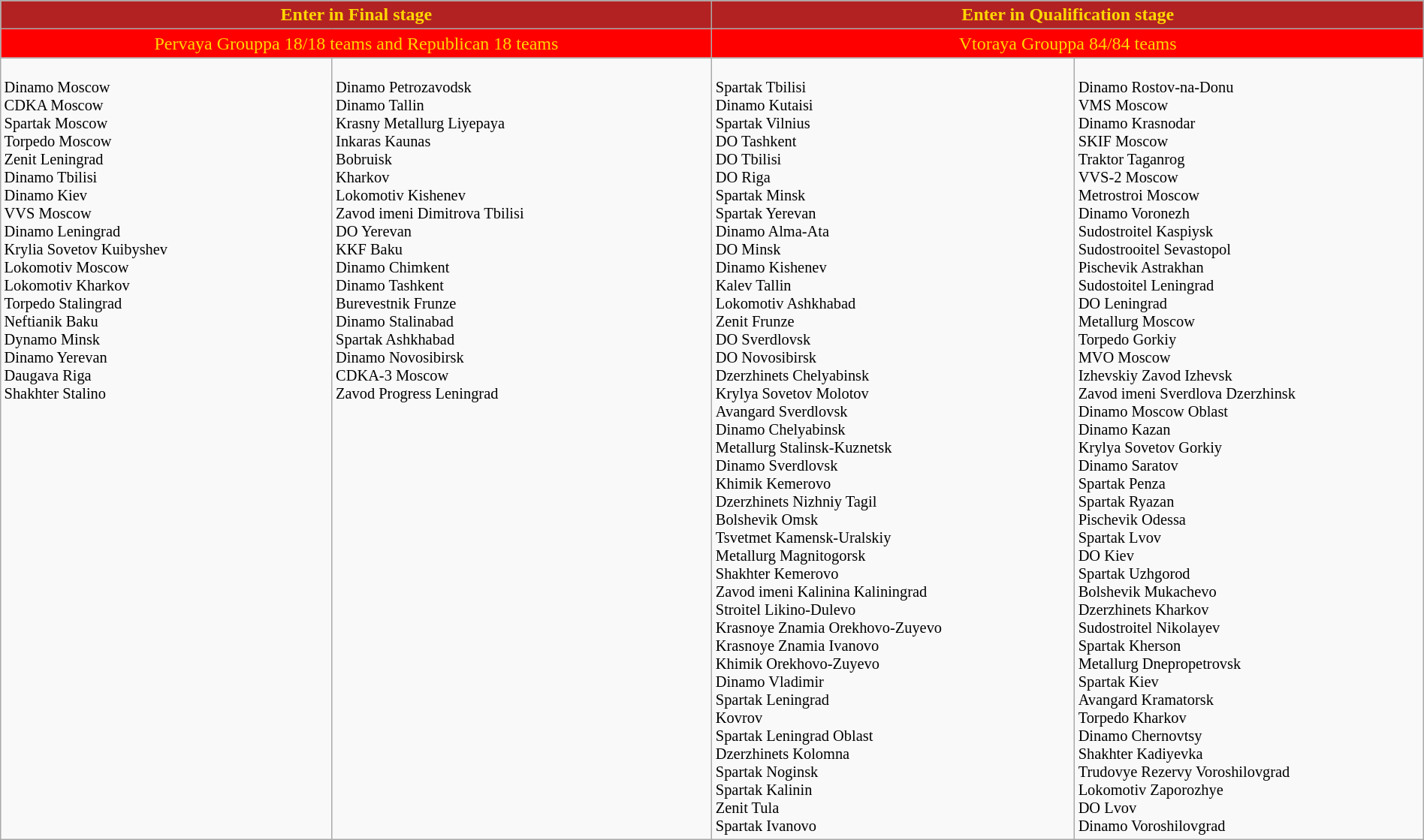<table class="wikitable" style="width:100%;">
<tr style="background:Firebrick; text-align:center;">
<td style="width:45%; color:Gold" colspan="2"><strong>Enter in Final stage</strong></td>
<td style="width:45%; color:Gold" colspan="2"><strong>Enter in Qualification stage</strong></td>
</tr>
<tr style="background:Red;">
<td style="text-align:center; width:45%; color:Gold" colspan=2>Pervaya Grouppa 18/18 teams and Republican 18 teams</td>
<td style="text-align:center; width:45%; color:Gold" colspan=2>Vtoraya Grouppa 84/84 teams</td>
</tr>
<tr style="vertical-align:top; font-size:85%;">
<td rowspan=3><br> Dinamo Moscow<br>
 CDKA Moscow<br>
 Spartak Moscow<br>
 Torpedo Moscow<br>
 Zenit Leningrad<br>
 Dinamo Tbilisi<br>
 Dinamo Kiev<br>
 VVS Moscow<br>
 Dinamo Leningrad<br>
 Krylia Sovetov Kuibyshev<br>
 Lokomotiv Moscow<br>
 Lokomotiv Kharkov<br>
 Torpedo Stalingrad<br>
 Neftianik Baku<br>
 Dynamo Minsk<br>
 Dinamo Yerevan<br>
 Daugava Riga<br>
 Shakhter Stalino<br></td>
<td><br> Dinamo Petrozavodsk<br>
 Dinamo Tallin<br>
 Krasny Metallurg Liyepaya<br>
 Inkaras Kaunas<br>
 Bobruisk<br>
 Kharkov<br>
 Lokomotiv Kishenev<br>
 Zavod imeni Dimitrova Tbilisi<br>
 DO Yerevan<br>
 KKF Baku<br>
 Dinamo Chimkent<br>
 Dinamo Tashkent<br>
 Burevestnik Frunze<br>
 Dinamo Stalinabad<br>
 Spartak Ashkhabad<br>
 Dinamo Novosibirsk<br>
 CDKA-3 Moscow<br>
 Zavod Progress Leningrad<br></td>
<td><br> Spartak Tbilisi<br>
 Dinamo Kutaisi<br>
 Spartak Vilnius<br>
 DO Tashkent<br>
 DO Tbilisi<br>
 DO Riga<br>
 Spartak Minsk<br>
 Spartak Yerevan<br>
 Dinamo Alma-Ata<br>
 DO Minsk<br>
 Dinamo Kishenev<br>
 Kalev Tallin<br>
 Lokomotiv Ashkhabad<br>
 Zenit Frunze<br> DO Sverdlovsk<br>
 DO Novosibirsk<br>
 Dzerzhinets Chelyabinsk<br>
 Krylya Sovetov Molotov<br>
 Avangard Sverdlovsk<br>
 Dinamo Chelyabinsk<br>
 Metallurg Stalinsk-Kuznetsk<br>
 Dinamo Sverdlovsk<br>
 Khimik Kemerovo<br>
 Dzerzhinets Nizhniy Tagil<br>
 Bolshevik Omsk<br>
 Tsvetmet Kamensk-Uralskiy<br>
 Metallurg Magnitogorsk<br>
 Shakhter Kemerovo<br> Zavod imeni Kalinina Kaliningrad<br>
 Stroitel Likino-Dulevo<br>
 Krasnoye Znamia Orekhovo-Zuyevo<br>
 Krasnoye Znamia Ivanovo<br>
 Khimik Orekhovo-Zuyevo<br>
 Dinamo Vladimir<br>
 Spartak Leningrad<br>
 Kovrov<br>
 Spartak Leningrad Oblast<br>
 Dzerzhinets Kolomna<br>
 Spartak Noginsk<br>
 Spartak Kalinin<br>
 Zenit Tula<br>
 Spartak Ivanovo<br></td>
<td><br> Dinamo Rostov-na-Donu<br>
 VMS Moscow<br>
 Dinamo Krasnodar<br>
 SKIF Moscow<br>
 Traktor Taganrog<br>
 VVS-2 Moscow<br>
 Metrostroi Moscow<br>
 Dinamo Voronezh<br>
 Sudostroitel Kaspiysk<br>
 Sudostrooitel Sevastopol<br>
 Pischevik Astrakhan<br> Sudostoitel Leningrad<br>
 DO Leningrad<br>
 Metallurg Moscow<br>
 Torpedo Gorkiy<br>
 MVO Moscow<br>
 Izhevskiy Zavod Izhevsk<br>
 Zavod imeni Sverdlova Dzerzhinsk<br>
 Dinamo Moscow Oblast<br>
 Dinamo Kazan<br>
 Krylya Sovetov Gorkiy<br>
 Dinamo Saratov<br>
 Spartak Penza<br>
 Spartak Ryazan<br> Pischevik Odessa<br>
 Spartak Lvov<br>
 DO Kiev<br>
 Spartak Uzhgorod<br>
 Bolshevik Mukachevo<br>
 Dzerzhinets Kharkov<br>
 Sudostroitel Nikolayev<br>
 Spartak Kherson<br>
 Metallurg Dnepropetrovsk<br>
 Spartak Kiev<br>
 Avangard Kramatorsk<br>
 Torpedo Kharkov<br>
 Dinamo Chernovtsy<br>
 Shakhter Kadiyevka<br>
 Trudovye Rezervy Voroshilovgrad<br>
 Lokomotiv Zaporozhye<br>
 DO Lvov<br>
 Dinamo Voroshilovgrad<br></td>
</tr>
</table>
